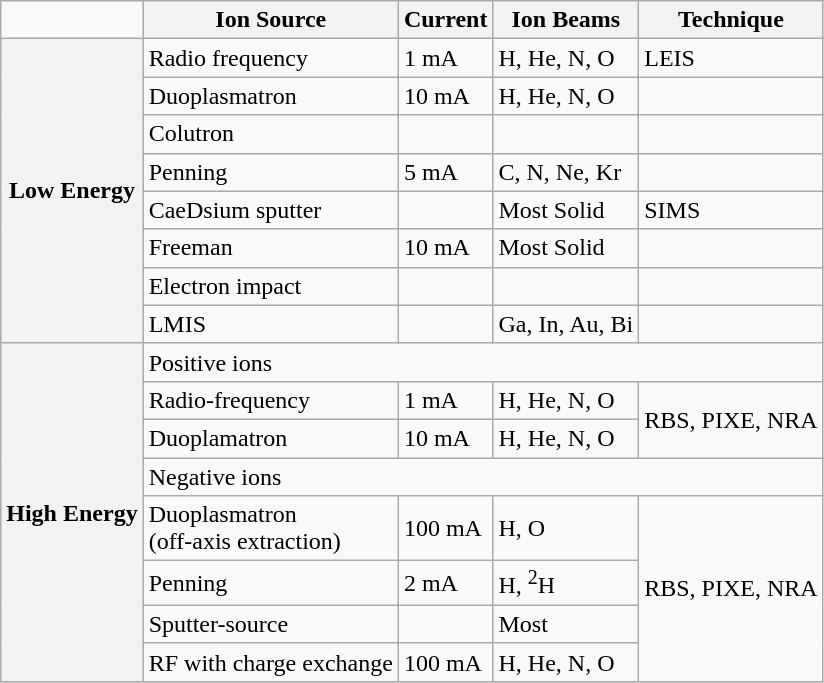<table class="wikitable">
<tr>
<td></td>
<th>Ion Source</th>
<th>Current</th>
<th>Ion Beams</th>
<th>Technique</th>
</tr>
<tr>
<th rowspan="8">Low Energy</th>
<td>Radio frequency</td>
<td>1 mA</td>
<td>H, He, N, O</td>
<td>LEIS</td>
</tr>
<tr>
<td>Duoplasmatron</td>
<td>10 mA</td>
<td>H, He, N, O</td>
<td></td>
</tr>
<tr>
<td>Colutron</td>
<td></td>
<td></td>
<td></td>
</tr>
<tr>
<td>Penning</td>
<td>5 mA</td>
<td>C, N, Ne, Kr</td>
<td></td>
</tr>
<tr>
<td>CaeDsium sputter</td>
<td></td>
<td>Most Solid</td>
<td>SIMS</td>
</tr>
<tr>
<td>Freeman</td>
<td>10 mA</td>
<td>Most Solid</td>
<td></td>
</tr>
<tr>
<td>Electron impact</td>
<td></td>
<td></td>
<td></td>
</tr>
<tr>
<td>LMIS</td>
<td></td>
<td>Ga, In, Au, Bi</td>
<td></td>
</tr>
<tr>
<th rowspan="8">High Energy</th>
<td colspan="4">Positive ions</td>
</tr>
<tr>
<td>Radio-frequency</td>
<td>1 mA</td>
<td>H, He, N, O</td>
<td rowspan="2">RBS, PIXE, NRA</td>
</tr>
<tr>
<td>Duoplamatron</td>
<td>10 mA</td>
<td>H, He, N, O</td>
</tr>
<tr>
<td colspan="4">Negative ions</td>
</tr>
<tr>
<td>Duoplasmatron<br>(off-axis extraction)</td>
<td>100 mA</td>
<td>H, O</td>
<td rowspan="4">RBS, PIXE, NRA</td>
</tr>
<tr>
<td>Penning</td>
<td>2 mA</td>
<td>H, <sup>2</sup>H</td>
</tr>
<tr>
<td>Sputter-source</td>
<td></td>
<td>Most</td>
</tr>
<tr>
<td>RF with charge exchange</td>
<td>100 mA</td>
<td>H, He, N, O</td>
</tr>
</table>
